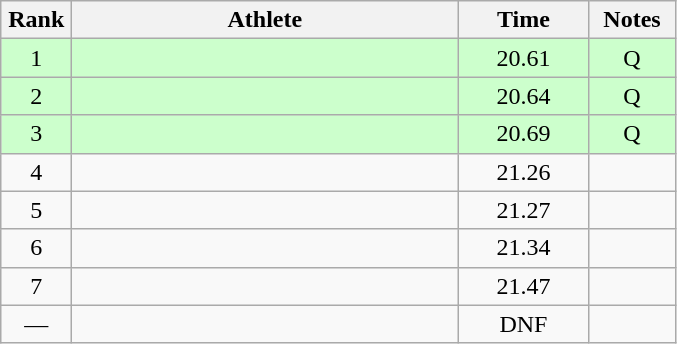<table class="wikitable" style="text-align:center">
<tr>
<th width=40>Rank</th>
<th width=250>Athlete</th>
<th width=80>Time</th>
<th width=50>Notes</th>
</tr>
<tr bgcolor="ccffcc">
<td>1</td>
<td align=left></td>
<td>20.61</td>
<td>Q</td>
</tr>
<tr bgcolor="ccffcc">
<td>2</td>
<td align=left></td>
<td>20.64</td>
<td>Q</td>
</tr>
<tr bgcolor="ccffcc">
<td>3</td>
<td align=left></td>
<td>20.69</td>
<td>Q</td>
</tr>
<tr>
<td>4</td>
<td align=left></td>
<td>21.26</td>
<td></td>
</tr>
<tr>
<td>5</td>
<td align=left></td>
<td>21.27</td>
<td></td>
</tr>
<tr>
<td>6</td>
<td align=left></td>
<td>21.34</td>
<td></td>
</tr>
<tr>
<td>7</td>
<td align=left></td>
<td>21.47</td>
<td></td>
</tr>
<tr>
<td>—</td>
<td align=left></td>
<td>DNF</td>
<td></td>
</tr>
</table>
